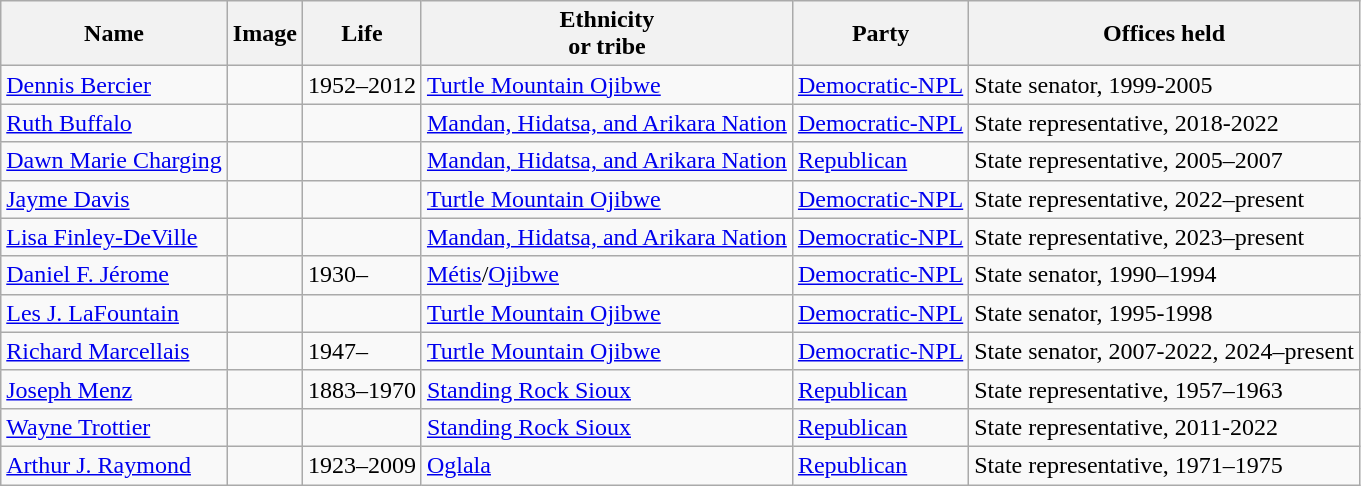<table class="wikitable">
<tr>
<th>Name</th>
<th>Image</th>
<th>Life</th>
<th>Ethnicity<br>or tribe</th>
<th>Party</th>
<th>Offices held</th>
</tr>
<tr>
<td style="white-space:nowrap;"><a href='#'>Dennis Bercier</a></td>
<td></td>
<td>1952–2012</td>
<td><a href='#'>Turtle Mountain Ojibwe</a></td>
<td><a href='#'>Democratic-NPL</a></td>
<td>State senator, 1999-2005</td>
</tr>
<tr>
<td style="white-space:nowrap;"><a href='#'>Ruth Buffalo</a></td>
<td></td>
<td></td>
<td><a href='#'>Mandan, Hidatsa, and Arikara Nation</a></td>
<td><a href='#'>Democratic-NPL</a></td>
<td>State representative, 2018-2022</td>
</tr>
<tr>
<td style="white-space:nowrap;"><a href='#'>Dawn Marie Charging</a></td>
<td></td>
<td></td>
<td><a href='#'>Mandan, Hidatsa, and Arikara Nation</a></td>
<td><a href='#'>Republican</a></td>
<td>State representative, 2005–2007</td>
</tr>
<tr>
<td style="white-space:nowrsp;"><a href='#'>Jayme Davis</a></td>
<td></td>
<td></td>
<td><a href='#'>Turtle Mountain Ojibwe</a></td>
<td><a href='#'>Democratic-NPL</a></td>
<td>State representative, 2022–present</td>
</tr>
<tr>
<td style="white-space:nowrsp;"><a href='#'>Lisa Finley-DeVille</a></td>
<td></td>
<td></td>
<td><a href='#'>Mandan, Hidatsa, and Arikara Nation</a></td>
<td><a href='#'>Democratic-NPL</a></td>
<td>State representative, 2023–present</td>
</tr>
<tr>
<td style="white-space:nowrap;"><a href='#'>Daniel F. Jérome</a></td>
<td></td>
<td>1930–</td>
<td><a href='#'>Métis</a>/<a href='#'>Ojibwe</a></td>
<td><a href='#'>Democratic-NPL</a></td>
<td>State senator, 1990–1994</td>
</tr>
<tr>
<td style="white-space:nowrap;"><a href='#'>Les J. LaFountain</a></td>
<td></td>
<td></td>
<td><a href='#'>Turtle Mountain Ojibwe</a></td>
<td><a href='#'>Democratic-NPL</a></td>
<td>State senator, 1995-1998</td>
</tr>
<tr>
<td style="white-space:nowrap;"><a href='#'>Richard Marcellais</a></td>
<td></td>
<td>1947–</td>
<td><a href='#'>Turtle Mountain Ojibwe</a></td>
<td><a href='#'>Democratic-NPL</a></td>
<td>State senator, 2007-2022, 2024–present</td>
</tr>
<tr>
<td style="white-space:nowrap;"><a href='#'>Joseph Menz</a></td>
<td></td>
<td>1883–1970</td>
<td><a href='#'>Standing Rock Sioux</a></td>
<td><a href='#'>Republican</a></td>
<td>State representative, 1957–1963</td>
</tr>
<tr>
<td style="white-space:nowrap;"><a href='#'>Wayne Trottier</a></td>
<td></td>
<td></td>
<td><a href='#'>Standing Rock Sioux</a></td>
<td><a href='#'>Republican</a></td>
<td>State representative, 2011-2022</td>
</tr>
<tr>
<td style="white-space:nowrap;"><a href='#'>Arthur J. Raymond</a></td>
<td></td>
<td>1923–2009</td>
<td><a href='#'>Oglala</a></td>
<td><a href='#'>Republican</a></td>
<td>State representative, 1971–1975</td>
</tr>
</table>
